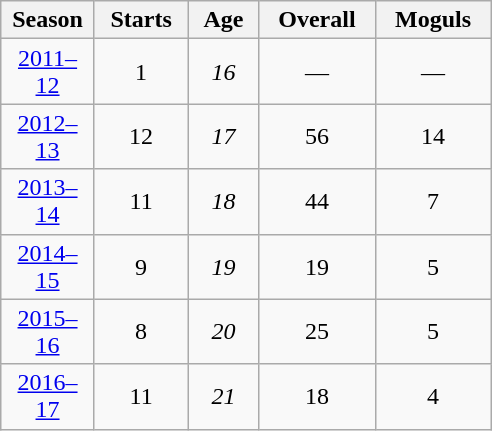<table class=wikitable style="text-align:center">
<tr>
<th style="width:55px;">Season</th>
<th style="width:55px;">Starts</th>
<th style="width:40px;">Age</th>
<th style="width:70px;">Overall</th>
<th style="width:70px;">Moguls</th>
</tr>
<tr>
<td><a href='#'>2011–12</a></td>
<td>1</td>
<td><em>16</em></td>
<td>—</td>
<td>—</td>
</tr>
<tr>
<td><a href='#'>2012–13</a></td>
<td>12</td>
<td><em>17</em></td>
<td>56</td>
<td>14</td>
</tr>
<tr>
<td><a href='#'>2013–14</a></td>
<td>11</td>
<td><em>18</em></td>
<td>44</td>
<td>7</td>
</tr>
<tr>
<td><a href='#'>2014–15</a></td>
<td>9</td>
<td><em>19</em></td>
<td>19</td>
<td>5</td>
</tr>
<tr>
<td><a href='#'>2015–16</a></td>
<td>8</td>
<td><em>20</em></td>
<td>25</td>
<td>5</td>
</tr>
<tr>
<td><a href='#'>2016–17</a></td>
<td>11</td>
<td><em>21</em></td>
<td>18</td>
<td>4</td>
</tr>
</table>
